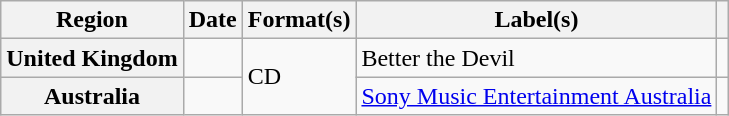<table class="wikitable plainrowheaders">
<tr>
<th scope="col">Region</th>
<th scope="col">Date</th>
<th scope="col">Format(s)</th>
<th scope="col">Label(s)</th>
<th scope="col"></th>
</tr>
<tr>
<th scope="row">United Kingdom</th>
<td></td>
<td rowspan="2">CD</td>
<td>Better the Devil</td>
<td></td>
</tr>
<tr>
<th scope="row">Australia</th>
<td></td>
<td><a href='#'>Sony Music Entertainment Australia</a></td>
<td></td>
</tr>
</table>
